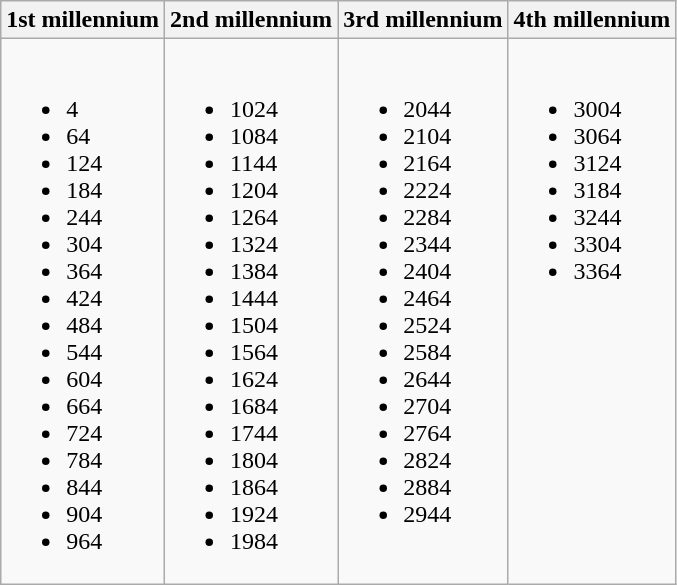<table class="wikitable">
<tr>
<th>1st millennium</th>
<th>2nd millennium</th>
<th>3rd millennium</th>
<th>4th millennium</th>
</tr>
<tr style="vertical-align:top;">
<td><br><ul><li>4</li><li>64</li><li>124</li><li>184</li><li>244</li><li>304</li><li>364</li><li>424</li><li>484</li><li>544</li><li>604</li><li>664</li><li>724</li><li>784</li><li>844</li><li>904</li><li>964</li></ul></td>
<td><br><ul><li>1024</li><li>1084</li><li>1144</li><li>1204</li><li>1264</li><li>1324</li><li>1384</li><li>1444</li><li>1504</li><li>1564</li><li>1624</li><li>1684</li><li>1744</li><li>1804</li><li>1864</li><li>1924</li><li>1984</li></ul></td>
<td><br><ul><li>2044</li><li>2104</li><li>2164</li><li>2224</li><li>2284</li><li>2344</li><li>2404</li><li>2464</li><li>2524</li><li>2584</li><li>2644</li><li>2704</li><li>2764</li><li>2824</li><li>2884</li><li>2944</li></ul></td>
<td><br><ul><li>3004</li><li>3064</li><li>3124</li><li>3184</li><li>3244</li><li>3304</li><li>3364</li></ul></td>
</tr>
</table>
